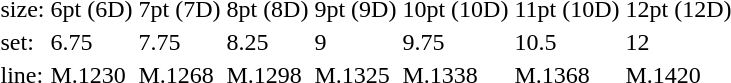<table style="margin-left:40px;">
<tr>
<td>size:</td>
<td>6pt (6D)</td>
<td>7pt (7D)</td>
<td>8pt (8D)</td>
<td>9pt (9D)</td>
<td>10pt (10D)</td>
<td>11pt (10D)</td>
<td>12pt (12D)</td>
</tr>
<tr>
<td>set:</td>
<td>6.75</td>
<td>7.75</td>
<td>8.25</td>
<td>9</td>
<td>9.75</td>
<td>10.5</td>
<td>12</td>
</tr>
<tr>
<td>line:</td>
<td>M.1230</td>
<td>M.1268</td>
<td>M.1298</td>
<td>M.1325</td>
<td>M.1338</td>
<td>M.1368</td>
<td>M.1420</td>
</tr>
</table>
